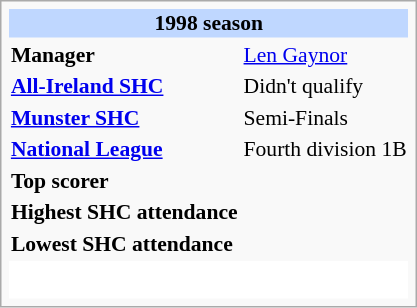<table class="infobox vevent" style="font-size: 90%;">
<tr>
<th style="background: #BFD7FF; text-align: center" colspan="3">1998 season</th>
</tr>
<tr>
<td><strong>Manager</strong></td>
<td colspan="2"><a href='#'>Len Gaynor</a></td>
</tr>
<tr>
<td><strong><a href='#'>All-Ireland SHC</a></strong></td>
<td colspan="2">Didn't qualify</td>
</tr>
<tr>
<td><strong><a href='#'>Munster SHC</a></strong></td>
<td colspan="2">Semi-Finals</td>
</tr>
<tr>
<td><strong><a href='#'>National League</a></strong></td>
<td colspan="2">Fourth division 1B</td>
</tr>
<tr>
<td><strong>Top scorer</strong></td>
<td colspan="2"></td>
</tr>
<tr>
<td><strong>Highest SHC attendance</strong></td>
<td colspan="2"></td>
</tr>
<tr>
<td><strong>Lowest SHC attendance</strong></td>
<td colspan="2"></td>
</tr>
<tr>
<td class="toccolours" style="background: #FFFFFF;" colspan="3"><br><table style="width:100%; text-align:center;">
<tr>
<td></td>
</tr>
</table>
</td>
</tr>
</table>
